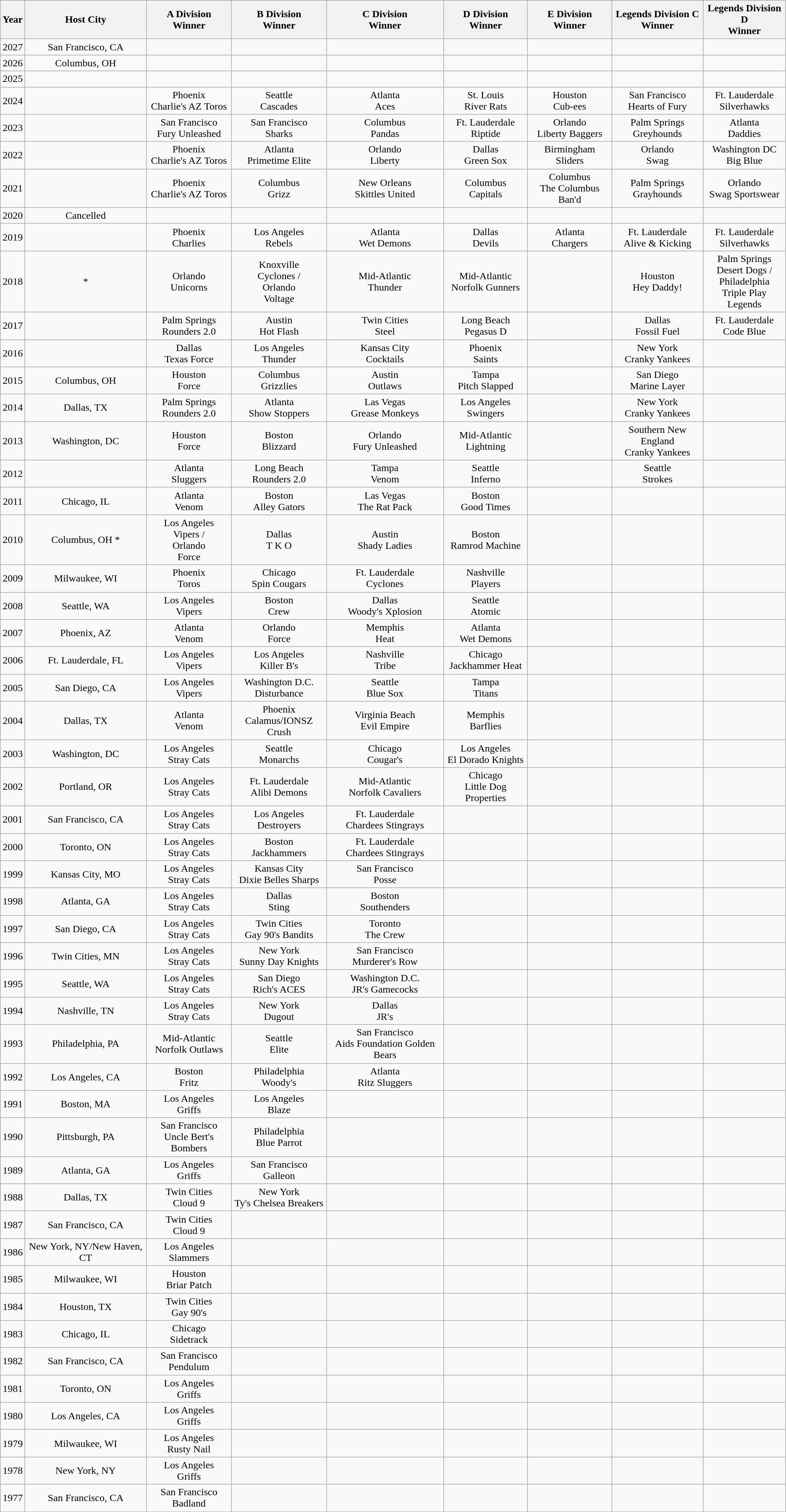<table class=wikitable>
<tr align="center">
<th>Year</th>
<th>Host City</th>
<th>A Division<br> Winner</th>
<th>B Division<br> Winner</th>
<th>C Division<br> Winner</th>
<th>D Division<br> Winner</th>
<th>E Division<br> Winner</th>
<th>Legends Division C<br> Winner</th>
<th>Legends Division D<br> Winner</th>
</tr>
<tr align="center">
<td>2027</td>
<td>San Francisco, CA</td>
<td></td>
<td></td>
<td></td>
<td></td>
<td></td>
<td></td>
<td></td>
</tr>
<tr align="center">
<td>2026</td>
<td>Columbus, OH</td>
<td></td>
<td></td>
<td></td>
<td></td>
<td></td>
<td></td>
<td></td>
</tr>
<tr align="center">
<td>2025</td>
<td></td>
<td></td>
<td></td>
<td></td>
<td></td>
<td></td>
<td></td>
<td></td>
</tr>
<tr align="center">
<td>2024</td>
<td></td>
<td>Phoenix<br> Charlie's AZ Toros</td>
<td>Seattle<br> Cascades</td>
<td>Atlanta<br> Aces</td>
<td>St. Louis<br> River Rats</td>
<td>Houston<br> Cub-ees</td>
<td>San Francisco<br> Hearts of Fury</td>
<td>Ft. Lauderdale<br> Silverhawks</td>
</tr>
<tr align="center">
<td>2023</td>
<td> </td>
<td>San Francisco<br> Fury Unleashed</td>
<td>San Francisco<br> Sharks</td>
<td>Columbus<br> Pandas</td>
<td>Ft. Lauderdale<br> Riptide</td>
<td>Orlando<br> Liberty Baggers</td>
<td>Palm Springs<br> Greyhounds</td>
<td>Atlanta<br> Daddies</td>
</tr>
<tr align="center">
<td>2022</td>
<td></td>
<td>Phoenix<br> Charlie's AZ Toros</td>
<td>Atlanta<br> Primetime Elite</td>
<td>Orlando<br> Liberty</td>
<td>Dallas<br> Green Sox</td>
<td>Birmingham<br> Sliders</td>
<td>Orlando<br> Swag</td>
<td>Washington DC<br> Big Blue</td>
</tr>
<tr align="center">
<td>2021</td>
<td></td>
<td>Phoenix<br> Charlie's AZ Toros</td>
<td>Columbus<br> Grizz</td>
<td>New Orleans<br> Skittles United</td>
<td>Columbus<br> Capitals</td>
<td>Columbus<br> The Columbus Ban'd</td>
<td>Palm Springs<br> Grayhounds</td>
<td>Orlando<br> Swag Sportswear</td>
</tr>
<tr align="center">
<td>2020</td>
<td>Cancelled </td>
<td></td>
<td></td>
<td></td>
<td></td>
<td></td>
<td></td>
<td></td>
</tr>
<tr align="center">
<td>2019</td>
<td></td>
<td>Phoenix<br> Charlies</td>
<td>Los Angeles<br> Rebels</td>
<td>Atlanta<br> Wet Demons</td>
<td>Dallas<br> Devils</td>
<td>Atlanta<br> Chargers</td>
<td>Ft. Lauderdale<br> Alive & Kicking</td>
<td>Ft. Lauderdale<br> Silverhawks</td>
</tr>
<tr align="center">
<td>2018</td>
<td> *</td>
<td>Orlando<br> Unicorns</td>
<td>Knoxville<br> Cyclones /<br> Orlando<br> Voltage</td>
<td>Mid-Atlantic<br> Thunder</td>
<td>Mid-Atlantic<br> Norfolk Gunners</td>
<td></td>
<td>Houston<br> Hey Daddy!</td>
<td>Palm Springs<br> Desert Dogs /<br> Philadelphia<br> Triple Play Legends</td>
</tr>
<tr align="center">
<td>2017</td>
<td></td>
<td>Palm Springs<br> Rounders 2.0</td>
<td>Austin<br> Hot Flash</td>
<td>Twin Cities<br> Steel</td>
<td>Long Beach<br> Pegasus D</td>
<td></td>
<td>Dallas<br> Fossil Fuel</td>
<td>Ft. Lauderdale<br> Code Blue</td>
</tr>
<tr align="center">
<td>2016</td>
<td></td>
<td>Dallas<br> Texas Force</td>
<td>Los Angeles<br> Thunder</td>
<td>Kansas City<br> Cocktails</td>
<td>Phoenix<br> Saints</td>
<td></td>
<td>New York<br> Cranky Yankees</td>
<td></td>
</tr>
<tr align="center">
<td>2015</td>
<td>Columbus, OH</td>
<td>Houston<br> Force</td>
<td>Columbus<br> Grizzlies</td>
<td>Austin<br> Outlaws</td>
<td>Tampa<br> Pitch Slapped</td>
<td></td>
<td>San Diego<br> Marine Layer</td>
<td></td>
</tr>
<tr align="center">
<td>2014</td>
<td>Dallas, TX</td>
<td>Palm Springs<br> Rounders 2.0</td>
<td>Atlanta<br> Show Stoppers</td>
<td>Las Vegas<br> Grease Monkeys</td>
<td>Los Angeles<br> Swingers</td>
<td></td>
<td>New York<br> Cranky Yankees</td>
<td></td>
</tr>
<tr align="center">
<td>2013</td>
<td>Washington, DC</td>
<td>Houston<br> Force</td>
<td>Boston<br> Blizzard</td>
<td>Orlando<br> Fury Unleashed</td>
<td>Mid-Atlantic<br> Lightning</td>
<td></td>
<td>Southern New England<br> Cranky Yankees</td>
<td></td>
</tr>
<tr align="center">
<td>2012</td>
<td> </td>
<td>Atlanta<br> Sluggers</td>
<td>Long Beach<br> Rounders 2.0</td>
<td>Tampa<br> Venom</td>
<td>Seattle<br> Inferno</td>
<td></td>
<td>Seattle<br> Strokes</td>
<td></td>
</tr>
<tr align="center">
<td>2011</td>
<td>Chicago, IL</td>
<td>Atlanta<br> Venom</td>
<td>Boston<br> Alley Gators</td>
<td>Las Vegas<br> The Rat Pack</td>
<td>Boston<br> Good Times</td>
<td></td>
<td></td>
<td></td>
</tr>
<tr align="center">
<td>2010</td>
<td>Columbus, OH *</td>
<td>Los Angeles<br> Vipers /<br> Orlando<br> Force</td>
<td>Dallas<br> T K O</td>
<td>Austin<br> Shady Ladies</td>
<td>Boston<br> Ramrod Machine</td>
<td></td>
<td></td>
<td></td>
</tr>
<tr align="center">
<td>2009</td>
<td>Milwaukee, WI</td>
<td>Phoenix<br> Toros</td>
<td>Chicago<br> Spin Cougars</td>
<td>Ft. Lauderdale<br> Cyclones</td>
<td>Nashville<br> Players</td>
<td></td>
<td></td>
<td></td>
</tr>
<tr align="center">
<td>2008</td>
<td>Seattle, WA</td>
<td>Los Angeles<br> Vipers</td>
<td>Boston<br> Crew</td>
<td>Dallas<br> Woody's Xplosion</td>
<td>Seattle<br> Atomic</td>
<td></td>
<td></td>
<td></td>
</tr>
<tr align="center">
<td>2007</td>
<td>Phoenix, AZ</td>
<td>Atlanta<br> Venom</td>
<td>Orlando<br> Force</td>
<td>Memphis<br> Heat</td>
<td>Atlanta<br> Wet Demons</td>
<td></td>
<td></td>
<td></td>
</tr>
<tr align="center">
<td>2006</td>
<td>Ft. Lauderdale, FL</td>
<td>Los Angeles<br> Vipers</td>
<td>Los Angeles<br> Killer B's</td>
<td>Nashville<br> Tribe</td>
<td>Chicago<br> Jackhammer Heat</td>
<td></td>
<td></td>
<td></td>
</tr>
<tr align="center">
<td>2005</td>
<td>San Diego, CA</td>
<td>Los Angeles<br> Vipers</td>
<td>Washington D.C.<br> Disturbance</td>
<td>Seattle<br> Blue Sox</td>
<td>Tampa<br> Titans</td>
<td></td>
<td></td>
<td></td>
</tr>
<tr align="center">
<td>2004</td>
<td>Dallas, TX</td>
<td>Atlanta<br> Venom</td>
<td>Phoenix<br> Calamus/IONSZ Crush</td>
<td>Virginia Beach<br> Evil Empire</td>
<td>Memphis<br> Barflies</td>
<td></td>
<td></td>
<td></td>
</tr>
<tr align="center">
<td>2003</td>
<td>Washington, DC</td>
<td>Los Angeles<br> Stray Cats</td>
<td>Seattle<br> Monarchs</td>
<td>Chicago<br> Cougar's</td>
<td>Los Angeles<br> El Dorado Knights</td>
<td></td>
<td></td>
<td></td>
</tr>
<tr align="center">
<td>2002</td>
<td>Portland, OR</td>
<td>Los Angeles<br> Stray Cats</td>
<td>Ft. Lauderdale<br> Alibi Demons</td>
<td>Mid-Atlantic<br> Norfolk Cavaliers</td>
<td>Chicago<br> Little Dog Properties</td>
<td></td>
<td></td>
<td></td>
</tr>
<tr align="center">
<td>2001</td>
<td>San Francisco, CA</td>
<td>Los Angeles<br> Stray Cats</td>
<td>Los Angeles<br> Destroyers</td>
<td>Ft. Lauderdale<br> Chardees Stingrays</td>
<td></td>
<td></td>
<td></td>
<td></td>
</tr>
<tr align="center">
<td>2000</td>
<td>Toronto, ON</td>
<td>Los Angeles<br> Stray Cats</td>
<td>Boston<br> Jackhammers</td>
<td>Ft. Lauderdale<br> Chardees Stingrays</td>
<td></td>
<td></td>
<td></td>
<td></td>
</tr>
<tr align="center">
<td>1999</td>
<td>Kansas City, MO</td>
<td>Los Angeles<br> Stray Cats</td>
<td>Kansas City<br> Dixie Belles Sharps</td>
<td>San Francisco<br> Posse</td>
<td></td>
<td></td>
<td></td>
<td></td>
</tr>
<tr align="center">
<td>1998</td>
<td>Atlanta, GA</td>
<td>Los Angeles<br> Stray Cats</td>
<td>Dallas<br> Sting</td>
<td>Boston<br> Southenders</td>
<td></td>
<td></td>
<td></td>
<td></td>
</tr>
<tr align="center">
<td>1997</td>
<td>San Diego, CA</td>
<td>Los Angeles<br> Stray Cats</td>
<td>Twin Cities<br> Gay 90's Bandits</td>
<td>Toronto<br> The Crew</td>
<td></td>
<td></td>
<td></td>
<td></td>
</tr>
<tr align="center">
<td>1996</td>
<td>Twin Cities, MN</td>
<td>Los Angeles<br> Stray Cats</td>
<td>New York<br> Sunny Day Knights</td>
<td>San Francisco<br> Murderer's Row</td>
<td></td>
<td></td>
<td></td>
<td></td>
</tr>
<tr align="center">
<td>1995</td>
<td>Seattle, WA</td>
<td>Los Angeles<br> Stray Cats</td>
<td>San Diego<br> Rich's ACES</td>
<td>Washington D.C.<br> JR's Gamecocks</td>
<td></td>
<td></td>
<td></td>
<td></td>
</tr>
<tr align="center">
<td>1994</td>
<td>Nashville, TN</td>
<td>Los Angeles<br> Stray Cats</td>
<td>New York<br> Dugout</td>
<td>Dallas<br> JR's</td>
<td></td>
<td></td>
<td></td>
<td></td>
</tr>
<tr align="center">
<td>1993</td>
<td>Philadelphia, PA</td>
<td>Mid-Atlantic<br> Norfolk Outlaws</td>
<td>Seattle<br> Elite</td>
<td>San Francisco<br> Aids Foundation Golden Bears</td>
<td></td>
<td></td>
<td></td>
<td></td>
</tr>
<tr align="center">
<td>1992</td>
<td>Los Angeles, CA</td>
<td>Boston<br> Fritz</td>
<td>Philadelphia<br> Woody's</td>
<td>Atlanta<br> Ritz Sluggers</td>
<td></td>
<td></td>
<td></td>
<td></td>
</tr>
<tr align="center">
<td>1991</td>
<td>Boston, MA</td>
<td>Los Angeles<br> Griffs</td>
<td>Los Angeles<br> Blaze</td>
<td></td>
<td></td>
<td></td>
<td></td>
<td></td>
</tr>
<tr align="center">
<td>1990</td>
<td>Pittsburgh, PA</td>
<td>San Francisco<br> Uncle Bert's Bombers</td>
<td>Philadelphia<br> Blue Parrot</td>
<td></td>
<td></td>
<td></td>
<td></td>
<td></td>
</tr>
<tr align="center">
<td>1989</td>
<td>Atlanta, GA</td>
<td>Los Angeles<br> Griffs</td>
<td>San Francisco<br> Galleon</td>
<td></td>
<td></td>
<td></td>
<td></td>
<td></td>
</tr>
<tr align="center">
<td>1988</td>
<td>Dallas, TX</td>
<td>Twin Cities<br> Cloud 9</td>
<td>New York<br> Ty's Chelsea Breakers</td>
<td></td>
<td></td>
<td></td>
<td></td>
<td></td>
</tr>
<tr align="center">
<td>1987</td>
<td>San Francisco, CA</td>
<td>Twin Cities<br> Cloud 9</td>
<td></td>
<td></td>
<td></td>
<td></td>
<td></td>
<td></td>
</tr>
<tr align="center">
<td>1986</td>
<td>New York, NY/New Haven, CT</td>
<td>Los Angeles<br> Slammers</td>
<td></td>
<td></td>
<td></td>
<td></td>
<td></td>
<td></td>
</tr>
<tr align="center">
<td>1985</td>
<td>Milwaukee, WI</td>
<td>Houston<br> Briar Patch</td>
<td></td>
<td></td>
<td></td>
<td></td>
<td></td>
<td></td>
</tr>
<tr align="center">
<td>1984</td>
<td>Houston, TX</td>
<td>Twin Cities<br> Gay 90's</td>
<td></td>
<td></td>
<td></td>
<td></td>
<td></td>
<td></td>
</tr>
<tr align="center">
<td>1983</td>
<td>Chicago, IL</td>
<td>Chicago<br> Sidetrack</td>
<td></td>
<td></td>
<td></td>
<td></td>
<td></td>
<td></td>
</tr>
<tr align="center">
<td>1982</td>
<td>San Francisco, CA</td>
<td>San Francisco<br> Pendulum</td>
<td></td>
<td></td>
<td></td>
<td></td>
<td></td>
<td></td>
</tr>
<tr align="center">
<td>1981</td>
<td>Toronto, ON</td>
<td>Los Angeles<br> Griffs</td>
<td></td>
<td></td>
<td></td>
<td></td>
<td></td>
<td></td>
</tr>
<tr align="center">
<td>1980</td>
<td>Los Angeles, CA</td>
<td>Los Angeles<br> Griffs</td>
<td></td>
<td></td>
<td></td>
<td></td>
<td></td>
<td></td>
</tr>
<tr align="center">
<td>1979</td>
<td>Milwaukee, WI</td>
<td>Los Angeles<br> Rusty Nail</td>
<td></td>
<td></td>
<td></td>
<td></td>
<td></td>
<td></td>
</tr>
<tr align="center">
<td>1978</td>
<td>New York, NY</td>
<td>Los Angeles<br> Griffs</td>
<td></td>
<td></td>
<td></td>
<td></td>
<td></td>
<td></td>
</tr>
<tr align="center">
<td>1977</td>
<td>San Francisco, CA</td>
<td>San Francisco<br> Badland</td>
<td></td>
<td></td>
<td></td>
<td></td>
<td></td>
<td></td>
</tr>
</table>
